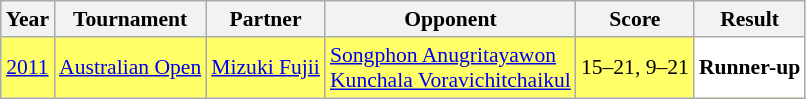<table class="sortable wikitable" style="font-size: 90%;">
<tr>
<th>Year</th>
<th>Tournament</th>
<th>Partner</th>
<th>Opponent</th>
<th>Score</th>
<th>Result</th>
</tr>
<tr style="background:#FFFF67">
<td align="center"><a href='#'>2011</a></td>
<td align="left"><a href='#'>Australian Open</a></td>
<td align="left"> <a href='#'>Mizuki Fujii</a></td>
<td align="left"> <a href='#'>Songphon Anugritayawon</a><br> <a href='#'>Kunchala Voravichitchaikul</a></td>
<td align="left">15–21, 9–21</td>
<td style="text-align:left; background:white"> <strong>Runner-up</strong></td>
</tr>
</table>
